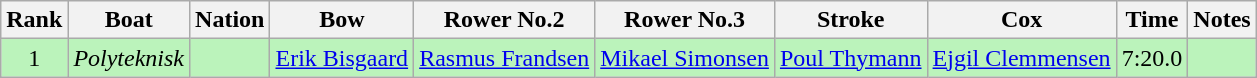<table class="wikitable sortable" style="text-align:center">
<tr>
<th>Rank</th>
<th>Boat</th>
<th>Nation</th>
<th>Bow</th>
<th>Rower No.2</th>
<th>Rower No.3</th>
<th>Stroke</th>
<th>Cox</th>
<th>Time</th>
<th>Notes</th>
</tr>
<tr bgcolor=bbf3bb>
<td>1</td>
<td align=left><em>Polyteknisk</em></td>
<td align=left></td>
<td align=left><a href='#'>Erik Bisgaard</a></td>
<td align=left><a href='#'>Rasmus Frandsen</a></td>
<td align=left><a href='#'>Mikael Simonsen</a></td>
<td align=left><a href='#'>Poul Thymann</a></td>
<td align=left><a href='#'>Ejgil Clemmensen</a></td>
<td>7:20.0</td>
<td></td>
</tr>
</table>
